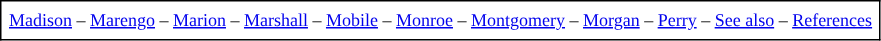<table border="1" cellspacing="0" cellpadding="5" rules="all" style="margin:1em 1em 1em 0; border-collapse:collapse; font-size:75%;">
<tr>
<td><a href='#'>Madison</a> – <a href='#'>Marengo</a> – <a href='#'>Marion</a> – <a href='#'>Marshall</a> – <a href='#'>Mobile</a> – <a href='#'>Monroe</a> – <a href='#'>Montgomery</a> – <a href='#'>Morgan</a> – <a href='#'>Perry</a> – <a href='#'>See also</a> – <a href='#'>References</a></td>
</tr>
</table>
